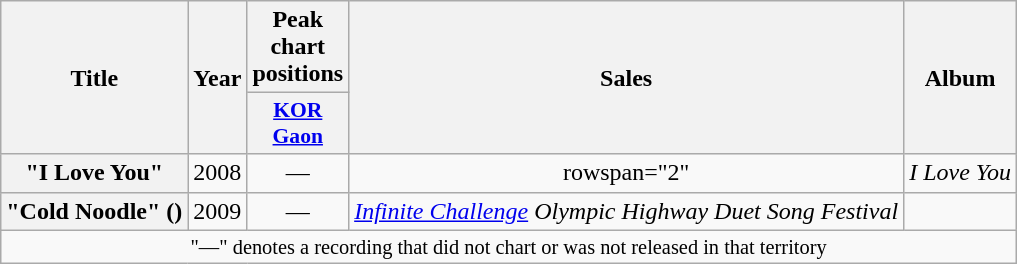<table class="wikitable plainrowheaders" style="text-align:center">
<tr>
<th scope="col" rowspan="2">Title</th>
<th scope="col" rowspan="2">Year</th>
<th scope="col">Peak chart<br>positions</th>
<th scope="col" rowspan="2">Sales</th>
<th scope="col" rowspan="2">Album</th>
</tr>
<tr>
<th scope="col" style="font-size:90%; width:3em"><a href='#'>KOR<br>Gaon</a></th>
</tr>
<tr>
<th scope="row">"I Love You"<br></th>
<td>2008</td>
<td>—</td>
<td>rowspan="2" </td>
<td><em>I Love You</em></td>
</tr>
<tr>
<th scope="row">"Cold Noodle" ()<br></th>
<td>2009</td>
<td>—</td>
<td><em><a href='#'>Infinite Challenge</a> Olympic Highway Duet Song Festival</em></td>
</tr>
<tr>
<td colspan="5" style="font-size:85%">"—" denotes a recording that did not chart or was not released in that territory</td>
</tr>
</table>
